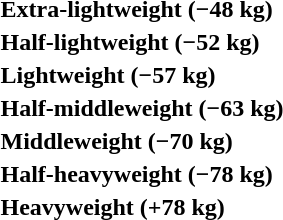<table>
<tr>
<th rowspan=2 style="text-align:left;">Extra-lightweight (−48 kg)</th>
<td rowspan=2></td>
<td rowspan=2></td>
<td></td>
</tr>
<tr>
<td></td>
</tr>
<tr>
<th rowspan=2 style="text-align:left;">Half-lightweight (−52 kg)</th>
<td rowspan=2></td>
<td rowspan=2></td>
<td></td>
</tr>
<tr>
<td></td>
</tr>
<tr>
<th rowspan=2 style="text-align:left;">Lightweight (−57 kg)</th>
<td rowspan=2></td>
<td rowspan=2></td>
<td></td>
</tr>
<tr>
<td></td>
</tr>
<tr>
<th rowspan=2 style="text-align:left;">Half-middleweight (−63 kg)</th>
<td rowspan=2></td>
<td rowspan=2></td>
<td></td>
</tr>
<tr>
<td></td>
</tr>
<tr>
<th rowspan=2 style="text-align:left;">Middleweight (−70 kg)</th>
<td rowspan=2></td>
<td rowspan=2></td>
<td></td>
</tr>
<tr>
<td></td>
</tr>
<tr>
<th rowspan=2 style="text-align:left;">Half-heavyweight (−78 kg)</th>
<td rowspan=2></td>
<td rowspan=2></td>
<td></td>
</tr>
<tr>
<td></td>
</tr>
<tr>
<th rowspan=2 style="text-align:left;">Heavyweight (+78 kg)</th>
<td rowspan=2></td>
<td rowspan=2></td>
<td></td>
</tr>
<tr>
<td></td>
</tr>
</table>
